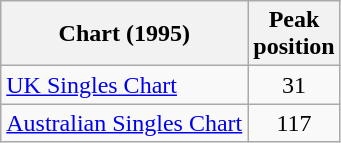<table class="wikitable">
<tr>
<th>Chart (1995)</th>
<th>Peak<br>position</th>
</tr>
<tr>
<td><a href='#'>UK Singles Chart</a></td>
<td style="text-align:center;">31</td>
</tr>
<tr>
<td><a href='#'>Australian Singles Chart</a></td>
<td style="text-align:center;">117</td>
</tr>
</table>
